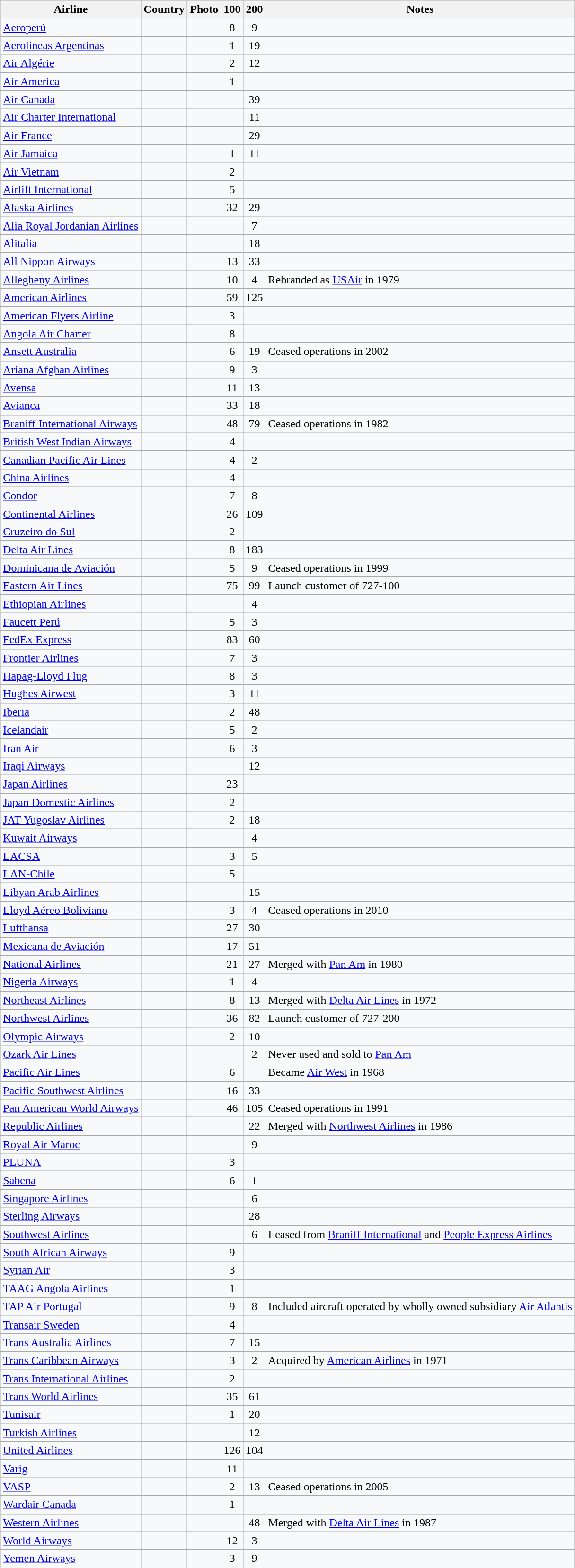<table class="wikitable sortable sticky-header sort-under" style="background:#f8f9faff;">
<tr>
<th>Airline</th>
<th>Country</th>
<th class="unsortable">Photo</th>
<th>100</th>
<th>200</th>
<th>Notes</th>
</tr>
<tr>
<td><a href='#'>Aeroperú</a></td>
<td></td>
<td></td>
<td align=center>8</td>
<td align=center>9</td>
<td></td>
</tr>
<tr>
<td><a href='#'>Aerolíneas Argentinas</a></td>
<td></td>
<td></td>
<td align=center>1</td>
<td align=center>19</td>
<td></td>
</tr>
<tr>
<td><a href='#'>Air Algérie</a></td>
<td></td>
<td></td>
<td align=center>2</td>
<td align=center>12</td>
<td></td>
</tr>
<tr>
<td><a href='#'>Air America</a></td>
<td></td>
<td></td>
<td align=center>1</td>
<td></td>
<td></td>
</tr>
<tr>
<td><a href='#'>Air Canada</a></td>
<td></td>
<td></td>
<td></td>
<td align=center>39</td>
<td></td>
</tr>
<tr>
<td><a href='#'>Air Charter International</a></td>
<td></td>
<td></td>
<td></td>
<td align=center>11</td>
<td></td>
</tr>
<tr>
<td><a href='#'>Air France</a></td>
<td></td>
<td></td>
<td></td>
<td align=center>29</td>
<td></td>
</tr>
<tr>
<td><a href='#'>Air Jamaica</a></td>
<td></td>
<td></td>
<td align=center>1</td>
<td align=center>11</td>
<td></td>
</tr>
<tr>
<td><a href='#'>Air Vietnam</a></td>
<td></td>
<td></td>
<td align=center>2</td>
<td></td>
<td></td>
</tr>
<tr>
<td><a href='#'>Airlift International</a></td>
<td></td>
<td></td>
<td align=center>5</td>
<td></td>
<td></td>
</tr>
<tr>
<td><a href='#'>Alaska Airlines</a></td>
<td></td>
<td></td>
<td align=center>32</td>
<td align=center>29</td>
<td></td>
</tr>
<tr>
<td><a href='#'>Alia Royal Jordanian Airlines</a></td>
<td></td>
<td></td>
<td></td>
<td align=center>7</td>
<td></td>
</tr>
<tr>
<td><a href='#'>Alitalia</a></td>
<td></td>
<td></td>
<td></td>
<td align=center>18</td>
<td></td>
</tr>
<tr>
<td><a href='#'>All Nippon Airways</a></td>
<td></td>
<td></td>
<td align=center>13</td>
<td align=center>33</td>
<td></td>
</tr>
<tr>
<td><a href='#'>Allegheny Airlines</a></td>
<td></td>
<td></td>
<td align=center>10</td>
<td align=center>4</td>
<td>Rebranded as <a href='#'>USAir</a> in 1979</td>
</tr>
<tr>
<td><a href='#'>American Airlines</a></td>
<td></td>
<td></td>
<td align=center>59</td>
<td align=center>125</td>
<td></td>
</tr>
<tr>
<td><a href='#'>American Flyers Airline</a></td>
<td></td>
<td></td>
<td align=center>3</td>
<td></td>
<td></td>
</tr>
<tr>
<td><a href='#'>Angola Air Charter</a></td>
<td></td>
<td></td>
<td align=center>8</td>
<td></td>
<td></td>
</tr>
<tr>
<td><a href='#'>Ansett Australia</a></td>
<td></td>
<td></td>
<td align=center>6</td>
<td align=center>19</td>
<td>Ceased operations in 2002</td>
</tr>
<tr>
<td><a href='#'>Ariana Afghan Airlines</a></td>
<td></td>
<td></td>
<td align=center>9</td>
<td align=center>3</td>
<td></td>
</tr>
<tr>
<td><a href='#'>Avensa</a></td>
<td></td>
<td></td>
<td align=center>11</td>
<td align=center>13</td>
<td></td>
</tr>
<tr>
<td><a href='#'>Avianca</a></td>
<td></td>
<td></td>
<td align=center>33</td>
<td align=center>18</td>
<td></td>
</tr>
<tr>
<td><a href='#'>Braniff International Airways</a></td>
<td></td>
<td></td>
<td align=center>48</td>
<td align=center>79</td>
<td>Ceased operations in 1982</td>
</tr>
<tr>
<td><a href='#'>British West Indian Airways</a></td>
<td></td>
<td></td>
<td align=center>4</td>
<td></td>
<td></td>
</tr>
<tr>
<td><a href='#'>Canadian Pacific Air Lines</a></td>
<td></td>
<td></td>
<td align=center>4</td>
<td align=center>2</td>
<td></td>
</tr>
<tr>
<td><a href='#'>China Airlines</a></td>
<td></td>
<td></td>
<td align=center>4</td>
<td></td>
<td></td>
</tr>
<tr>
<td><a href='#'>Condor</a></td>
<td></td>
<td></td>
<td align=center>7</td>
<td align=center>8</td>
<td></td>
</tr>
<tr>
<td><a href='#'>Continental Airlines</a></td>
<td></td>
<td></td>
<td align=center>26</td>
<td align=center>109</td>
<td></td>
</tr>
<tr>
<td><a href='#'>Cruzeiro do Sul</a></td>
<td></td>
<td></td>
<td align=center>2</td>
<td></td>
<td></td>
</tr>
<tr>
<td><a href='#'>Delta Air Lines</a></td>
<td></td>
<td></td>
<td align=center>8</td>
<td align=center>183</td>
<td></td>
</tr>
<tr>
<td><a href='#'>Dominicana de Aviación</a></td>
<td></td>
<td></td>
<td align=center>5</td>
<td align=center>9</td>
<td>Ceased operations in 1999</td>
</tr>
<tr>
<td><a href='#'>Eastern Air Lines</a></td>
<td></td>
<td></td>
<td align=center>75</td>
<td align=center>99</td>
<td>Launch customer of 727-100</td>
</tr>
<tr>
<td><a href='#'>Ethiopian Airlines</a></td>
<td></td>
<td></td>
<td></td>
<td align=center>4</td>
<td></td>
</tr>
<tr>
<td><a href='#'>Faucett Perú</a></td>
<td></td>
<td></td>
<td align=center>5</td>
<td align=center>3</td>
<td></td>
</tr>
<tr>
<td><a href='#'>FedEx Express</a></td>
<td></td>
<td></td>
<td align=center>83</td>
<td align=center>60</td>
<td></td>
</tr>
<tr>
<td><a href='#'>Frontier Airlines</a></td>
<td></td>
<td></td>
<td align=center>7</td>
<td align=center>3</td>
<td></td>
</tr>
<tr>
<td><a href='#'>Hapag-Lloyd Flug</a></td>
<td></td>
<td></td>
<td align=center>8</td>
<td align=center>3</td>
<td></td>
</tr>
<tr>
<td><a href='#'>Hughes Airwest</a></td>
<td></td>
<td></td>
<td align=center>3</td>
<td align=center>11</td>
<td></td>
</tr>
<tr>
<td><a href='#'>Iberia</a></td>
<td></td>
<td></td>
<td align=center>2</td>
<td align=center>48</td>
<td></td>
</tr>
<tr>
<td><a href='#'>Icelandair</a></td>
<td></td>
<td></td>
<td align=center>5</td>
<td align=center>2</td>
<td></td>
</tr>
<tr>
<td><a href='#'>Iran Air</a></td>
<td></td>
<td></td>
<td align=center>6</td>
<td align=center>3</td>
<td></td>
</tr>
<tr>
<td><a href='#'>Iraqi Airways</a></td>
<td></td>
<td></td>
<td></td>
<td align=center>12</td>
<td></td>
</tr>
<tr>
<td><a href='#'>Japan Airlines</a></td>
<td></td>
<td></td>
<td align=center>23</td>
<td></td>
<td></td>
</tr>
<tr>
<td><a href='#'>Japan Domestic Airlines</a></td>
<td></td>
<td></td>
<td align=center>2</td>
<td></td>
<td></td>
</tr>
<tr>
<td><a href='#'>JAT Yugoslav Airlines</a></td>
<td></td>
<td></td>
<td align=center>2</td>
<td align=center>18</td>
<td></td>
</tr>
<tr>
<td><a href='#'>Kuwait Airways</a></td>
<td></td>
<td></td>
<td></td>
<td align=center>4</td>
<td></td>
</tr>
<tr>
<td><a href='#'>LACSA</a></td>
<td></td>
<td></td>
<td align=center>3</td>
<td align=center>5</td>
<td></td>
</tr>
<tr>
<td><a href='#'>LAN-Chile</a></td>
<td></td>
<td></td>
<td align=center>5</td>
<td></td>
<td></td>
</tr>
<tr>
<td><a href='#'>Libyan Arab Airlines</a></td>
<td></td>
<td></td>
<td></td>
<td align=center>15</td>
<td></td>
</tr>
<tr>
<td><a href='#'>Lloyd Aéreo Boliviano</a></td>
<td></td>
<td></td>
<td align=center>3</td>
<td align=center>4</td>
<td>Ceased operations in 2010</td>
</tr>
<tr>
<td><a href='#'>Lufthansa</a></td>
<td></td>
<td></td>
<td align=center>27</td>
<td align=center>30</td>
<td></td>
</tr>
<tr>
<td><a href='#'>Mexicana de Aviación</a></td>
<td></td>
<td></td>
<td align=center>17</td>
<td align=center>51</td>
<td></td>
</tr>
<tr>
<td><a href='#'>National Airlines</a></td>
<td></td>
<td></td>
<td align=center>21</td>
<td align=center>27</td>
<td>Merged with <a href='#'>Pan Am</a> in 1980</td>
</tr>
<tr>
<td><a href='#'>Nigeria Airways</a></td>
<td></td>
<td></td>
<td align=center>1</td>
<td align=center>4</td>
<td></td>
</tr>
<tr>
<td><a href='#'>Northeast Airlines</a></td>
<td></td>
<td></td>
<td align=center>8</td>
<td align=center>13</td>
<td>Merged with <a href='#'>Delta Air Lines</a> in 1972</td>
</tr>
<tr>
<td><a href='#'>Northwest Airlines</a></td>
<td></td>
<td></td>
<td align=center>36</td>
<td align=center>82</td>
<td>Launch customer of 727-200</td>
</tr>
<tr>
<td><a href='#'>Olympic Airways</a></td>
<td></td>
<td></td>
<td align=center>2</td>
<td align=center>10</td>
<td></td>
</tr>
<tr>
<td><a href='#'>Ozark Air Lines</a></td>
<td></td>
<td></td>
<td></td>
<td align=center>2</td>
<td>Never used and sold to <a href='#'>Pan Am</a></td>
</tr>
<tr>
<td><a href='#'>Pacific Air Lines</a></td>
<td></td>
<td></td>
<td align=center>6</td>
<td></td>
<td>Became <a href='#'>Air West</a> in 1968</td>
</tr>
<tr>
<td><a href='#'>Pacific Southwest Airlines</a></td>
<td></td>
<td></td>
<td align=center>16</td>
<td align=center>33</td>
<td></td>
</tr>
<tr>
<td><a href='#'>Pan American World Airways</a></td>
<td></td>
<td></td>
<td align=center>46</td>
<td align=center>105</td>
<td>Ceased operations in 1991</td>
</tr>
<tr>
<td><a href='#'>Republic Airlines</a></td>
<td></td>
<td></td>
<td></td>
<td align=center>22</td>
<td>Merged with <a href='#'>Northwest Airlines</a> in 1986</td>
</tr>
<tr>
<td><a href='#'>Royal Air Maroc</a></td>
<td></td>
<td></td>
<td></td>
<td align=center>9</td>
<td></td>
</tr>
<tr>
<td><a href='#'>PLUNA</a></td>
<td></td>
<td></td>
<td align=center>3</td>
<td></td>
<td></td>
</tr>
<tr>
<td><a href='#'>Sabena</a></td>
<td></td>
<td></td>
<td align=center>6</td>
<td align=center>1</td>
<td></td>
</tr>
<tr>
<td><a href='#'>Singapore Airlines</a></td>
<td></td>
<td></td>
<td></td>
<td align=center>6</td>
<td></td>
</tr>
<tr>
<td><a href='#'>Sterling Airways</a></td>
<td></td>
<td></td>
<td></td>
<td align=center>28</td>
<td></td>
</tr>
<tr>
<td><a href='#'>Southwest Airlines</a></td>
<td></td>
<td></td>
<td></td>
<td align=center>6</td>
<td>Leased from <a href='#'>Braniff International</a> and <a href='#'>People Express Airlines</a></td>
</tr>
<tr>
<td><a href='#'>South African Airways</a></td>
<td></td>
<td></td>
<td align=center>9</td>
<td></td>
<td></td>
</tr>
<tr>
<td><a href='#'>Syrian Air</a></td>
<td></td>
<td></td>
<td align=center>3</td>
<td></td>
<td></td>
</tr>
<tr>
<td><a href='#'>TAAG Angola Airlines</a></td>
<td></td>
<td></td>
<td align=center>1</td>
<td></td>
<td></td>
</tr>
<tr>
<td><a href='#'>TAP Air Portugal</a></td>
<td></td>
<td></td>
<td align=center>9</td>
<td align=center>8</td>
<td>Included aircraft operated by wholly owned subsidiary <a href='#'>Air Atlantis</a></td>
</tr>
<tr>
<td><a href='#'>Transair Sweden</a></td>
<td></td>
<td></td>
<td align=center>4</td>
<td></td>
<td></td>
</tr>
<tr>
<td><a href='#'>Trans Australia Airlines</a></td>
<td></td>
<td></td>
<td align=center>7</td>
<td align=center>15</td>
<td></td>
</tr>
<tr>
<td><a href='#'>Trans Caribbean Airways</a></td>
<td></td>
<td></td>
<td align=center>3</td>
<td align=center>2</td>
<td>Acquired by <a href='#'>American Airlines</a> in 1971</td>
</tr>
<tr>
<td><a href='#'>Trans International Airlines</a></td>
<td></td>
<td></td>
<td align=center>2</td>
<td></td>
<td></td>
</tr>
<tr>
<td><a href='#'>Trans World Airlines</a></td>
<td></td>
<td></td>
<td align=center>35</td>
<td align=center>61</td>
<td></td>
</tr>
<tr>
<td><a href='#'>Tunisair</a></td>
<td></td>
<td></td>
<td align=center>1</td>
<td align=center>20</td>
<td></td>
</tr>
<tr>
<td><a href='#'>Turkish Airlines</a></td>
<td></td>
<td></td>
<td></td>
<td align=center>12</td>
<td></td>
</tr>
<tr>
<td><a href='#'>United Airlines</a></td>
<td></td>
<td></td>
<td align=center>126</td>
<td align=center>104</td>
<td></td>
</tr>
<tr>
<td><a href='#'>Varig</a></td>
<td></td>
<td></td>
<td align=center>11</td>
<td></td>
<td></td>
</tr>
<tr>
<td><a href='#'>VASP</a></td>
<td></td>
<td></td>
<td align=center>2</td>
<td align=center>13</td>
<td>Ceased operations in 2005</td>
</tr>
<tr>
<td><a href='#'>Wardair Canada</a></td>
<td></td>
<td></td>
<td align=center>1</td>
<td></td>
<td></td>
</tr>
<tr>
<td><a href='#'>Western Airlines</a></td>
<td></td>
<td></td>
<td></td>
<td align=center>48</td>
<td>Merged with <a href='#'>Delta Air Lines</a> in 1987</td>
</tr>
<tr>
<td><a href='#'>World Airways</a></td>
<td></td>
<td></td>
<td align=center>12</td>
<td align=center>3</td>
<td></td>
</tr>
<tr>
<td><a href='#'>Yemen Airways</a></td>
<td></td>
<td></td>
<td align=center>3</td>
<td align=center>9</td>
<td></td>
</tr>
<tr>
</tr>
</table>
